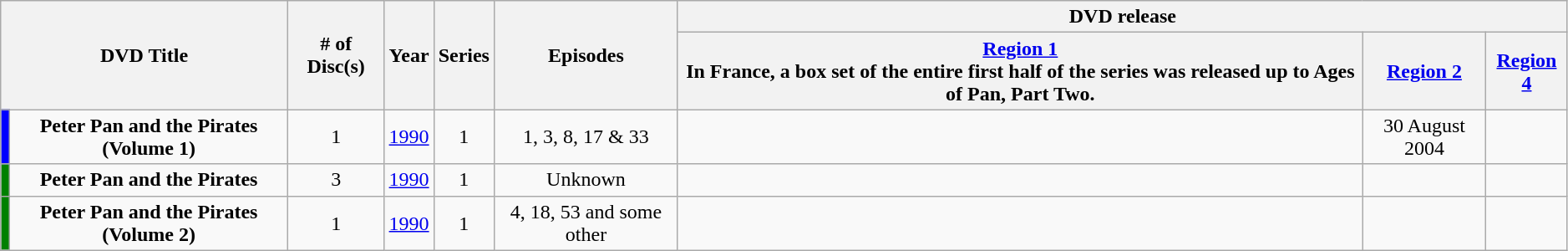<table class="wikitable" width="99%" style="left: 0 auto; text-align: center;">
<tr>
<th colspan="2" rowspan="2">DVD Title</th>
<th rowspan="2"># of Disc(s)</th>
<th rowspan="2">Year</th>
<th rowspan="2">Series</th>
<th rowspan="2">Episodes</th>
<th colspan="3">DVD release</th>
</tr>
<tr>
<th><a href='#'>Region 1</a><br>In France, a box set of the entire first half of the series was released up to Ages of Pan, Part Two.</th>
<th><a href='#'>Region 2</a></th>
<th><a href='#'>Region 4</a></th>
</tr>
<tr>
<td bgcolor="blue"></td>
<td><strong>Peter Pan and the Pirates (Volume 1)</strong></td>
<td>1</td>
<td><a href='#'>1990</a></td>
<td>1</td>
<td>1, 3, 8, 17 & 33</td>
<td></td>
<td>30 August 2004</td>
<td></td>
</tr>
<tr>
<td bgcolor="green"></td>
<td><strong>Peter Pan and the Pirates</strong></td>
<td>3</td>
<td><a href='#'>1990</a></td>
<td>1</td>
<td>Unknown</td>
<td></td>
<td></td>
<td></td>
</tr>
<tr>
<td bgcolor="green"></td>
<td><strong>Peter Pan and the Pirates (Volume 2)</strong></td>
<td>1</td>
<td><a href='#'>1990</a></td>
<td>1</td>
<td>4, 18, 53 and some other</td>
<td></td>
<td></td>
<td></td>
</tr>
</table>
